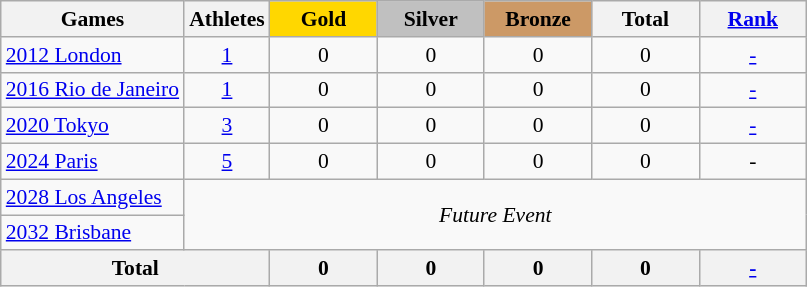<table class="wikitable" style="text-align:center; font-size:90%;">
<tr>
<th>Games</th>
<th>Athletes</th>
<td style="background:gold; width:4.5em; font-weight:bold;">Gold</td>
<td style="background:silver; width:4.5em; font-weight:bold;">Silver</td>
<td style="background:#cc9966; width:4.5em; font-weight:bold;">Bronze</td>
<th style="width:4.5em; font-weight:bold;">Total</th>
<th style="width:4.5em; font-weight:bold;"><a href='#'>Rank</a></th>
</tr>
<tr>
<td align=left><a href='#'>2012 London</a></td>
<td><a href='#'>1</a></td>
<td>0</td>
<td>0</td>
<td>0</td>
<td>0</td>
<td><a href='#'>-</a></td>
</tr>
<tr>
<td align=left><a href='#'>2016 Rio de Janeiro</a></td>
<td><a href='#'>1</a></td>
<td>0</td>
<td>0</td>
<td>0</td>
<td>0</td>
<td><a href='#'>-</a></td>
</tr>
<tr>
<td align=left><a href='#'>2020 Tokyo</a></td>
<td><a href='#'>3</a></td>
<td>0</td>
<td>0</td>
<td>0</td>
<td>0</td>
<td><a href='#'>-</a></td>
</tr>
<tr>
<td align=left><a href='#'>2024 Paris</a></td>
<td><a href='#'>5</a></td>
<td>0</td>
<td>0</td>
<td>0</td>
<td>0</td>
<td>-</td>
</tr>
<tr>
<td align=left><a href='#'>2028 Los Angeles</a></td>
<td colspan="6" rowspan="2"><em>Future Event</em></td>
</tr>
<tr>
<td align=left><a href='#'>2032 Brisbane</a></td>
</tr>
<tr>
<th colspan=2>Total</th>
<th>0</th>
<th>0</th>
<th>0</th>
<th>0</th>
<th><a href='#'>-</a></th>
</tr>
</table>
